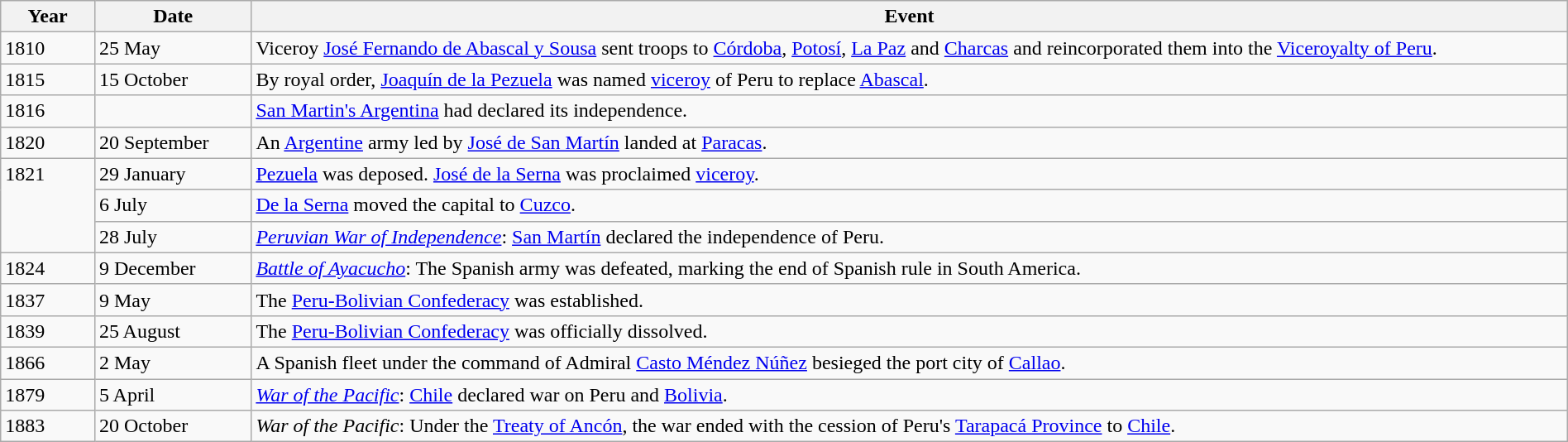<table class="wikitable" width="100%">
<tr>
<th style="width:6%">Year</th>
<th style="width:10%">Date</th>
<th>Event</th>
</tr>
<tr>
<td>1810</td>
<td>25 May</td>
<td>Viceroy <a href='#'>José Fernando de Abascal y Sousa</a> sent troops to <a href='#'>Córdoba</a>, <a href='#'>Potosí</a>, <a href='#'>La Paz</a> and <a href='#'>Charcas</a> and reincorporated them into the <a href='#'>Viceroyalty of Peru</a>.</td>
</tr>
<tr>
<td>1815</td>
<td>15 October</td>
<td>By royal order, <a href='#'>Joaquín de la Pezuela</a> was named <a href='#'>viceroy</a> of Peru to replace <a href='#'>Abascal</a>.</td>
</tr>
<tr>
<td>1816</td>
<td></td>
<td><a href='#'>San Martin's Argentina</a> had declared its independence.</td>
</tr>
<tr>
<td>1820</td>
<td>20 September</td>
<td>An <a href='#'>Argentine</a> army led by <a href='#'>José de San Martín</a> landed at <a href='#'>Paracas</a>.</td>
</tr>
<tr>
<td rowspan="3" valign="top">1821</td>
<td>29 January</td>
<td><a href='#'>Pezuela</a> was deposed. <a href='#'>José de la Serna</a> was proclaimed <a href='#'>viceroy</a>.</td>
</tr>
<tr>
<td>6 July</td>
<td><a href='#'>De la Serna</a> moved the capital to <a href='#'>Cuzco</a>.</td>
</tr>
<tr>
<td>28 July</td>
<td><em><a href='#'>Peruvian War of Independence</a></em>: <a href='#'>San Martín</a> declared the independence of Peru.</td>
</tr>
<tr>
<td>1824</td>
<td>9 December</td>
<td><em><a href='#'>Battle of Ayacucho</a></em>: The Spanish army was defeated, marking the end of Spanish rule in South America.</td>
</tr>
<tr>
<td>1837</td>
<td>9 May</td>
<td>The <a href='#'>Peru-Bolivian Confederacy</a> was established.</td>
</tr>
<tr>
<td>1839</td>
<td>25 August</td>
<td>The <a href='#'>Peru-Bolivian Confederacy</a> was officially dissolved.</td>
</tr>
<tr>
<td>1866</td>
<td>2 May</td>
<td>A Spanish fleet under the command of Admiral <a href='#'>Casto Méndez Núñez</a> besieged the port city of <a href='#'>Callao</a>.</td>
</tr>
<tr>
<td>1879</td>
<td>5 April</td>
<td><em><a href='#'>War of the Pacific</a></em>: <a href='#'>Chile</a> declared war on Peru and <a href='#'>Bolivia</a>.</td>
</tr>
<tr>
<td>1883</td>
<td>20 October</td>
<td><em>War of the Pacific</em>: Under the <a href='#'>Treaty of Ancón</a>, the war ended with the cession of Peru's <a href='#'>Tarapacá Province</a> to <a href='#'>Chile</a>.</td>
</tr>
</table>
